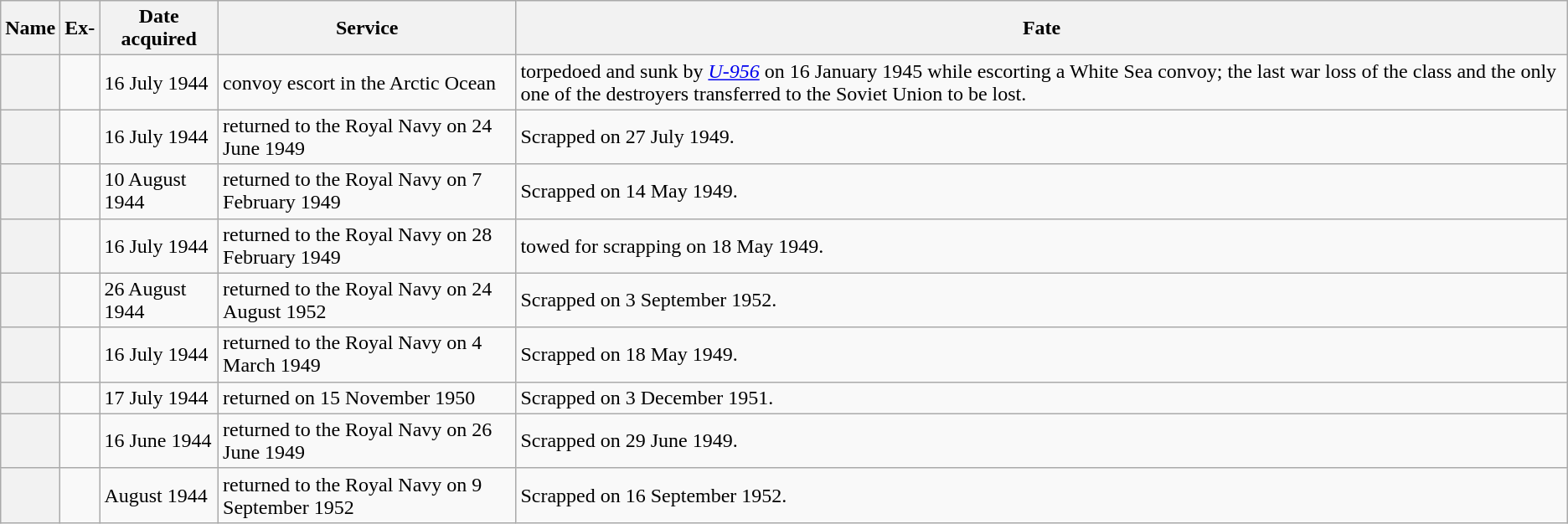<table class="wikitable sortable plainrowheaders">
<tr>
<th scope="col">Name</th>
<th scope="col">Ex-</th>
<th scope="col">Date acquired</th>
<th scope="col" class="unsortable">Service</th>
<th scope="col" class="unsortable">Fate</th>
</tr>
<tr>
<th scope="row"></th>
<td></td>
<td>16 July 1944</td>
<td>convoy escort in the Arctic Ocean</td>
<td>torpedoed and sunk by <em><a href='#'>U-956</a></em> on 16 January 1945 while escorting a White Sea convoy; the last war loss of the class and the only one of the destroyers transferred to the Soviet Union to be lost.</td>
</tr>
<tr>
<th scope="row"></th>
<td></td>
<td>16 July 1944</td>
<td>returned to the Royal Navy on 24 June 1949</td>
<td>Scrapped on 27 July 1949.</td>
</tr>
<tr>
<th scope="row"></th>
<td></td>
<td>10 August 1944</td>
<td>returned to the Royal Navy on 7 February 1949</td>
<td>Scrapped on 14 May 1949.</td>
</tr>
<tr>
<th scope="row"></th>
<td></td>
<td>16 July 1944</td>
<td>returned to the Royal Navy on 28 February 1949</td>
<td>towed for scrapping on 18 May 1949.</td>
</tr>
<tr>
<th scope="row"></th>
<td></td>
<td>26 August 1944</td>
<td>returned to the Royal Navy on 24 August 1952</td>
<td>Scrapped on 3 September 1952.</td>
</tr>
<tr>
<th scope="row"></th>
<td></td>
<td>16 July 1944</td>
<td>returned to the Royal Navy on 4 March 1949</td>
<td>Scrapped on 18 May 1949.</td>
</tr>
<tr>
<th scope="row"></th>
<td></td>
<td>17 July 1944</td>
<td>returned on 15 November 1950</td>
<td>Scrapped on 3 December 1951.</td>
</tr>
<tr>
<th scope="row"></th>
<td></td>
<td>16 June 1944</td>
<td>returned to the Royal Navy on 26 June 1949</td>
<td>Scrapped on 29 June 1949.</td>
</tr>
<tr>
<th scope="row"></th>
<td></td>
<td>August 1944</td>
<td>returned to the Royal Navy on 9 September 1952</td>
<td>Scrapped on 16 September 1952.</td>
</tr>
</table>
